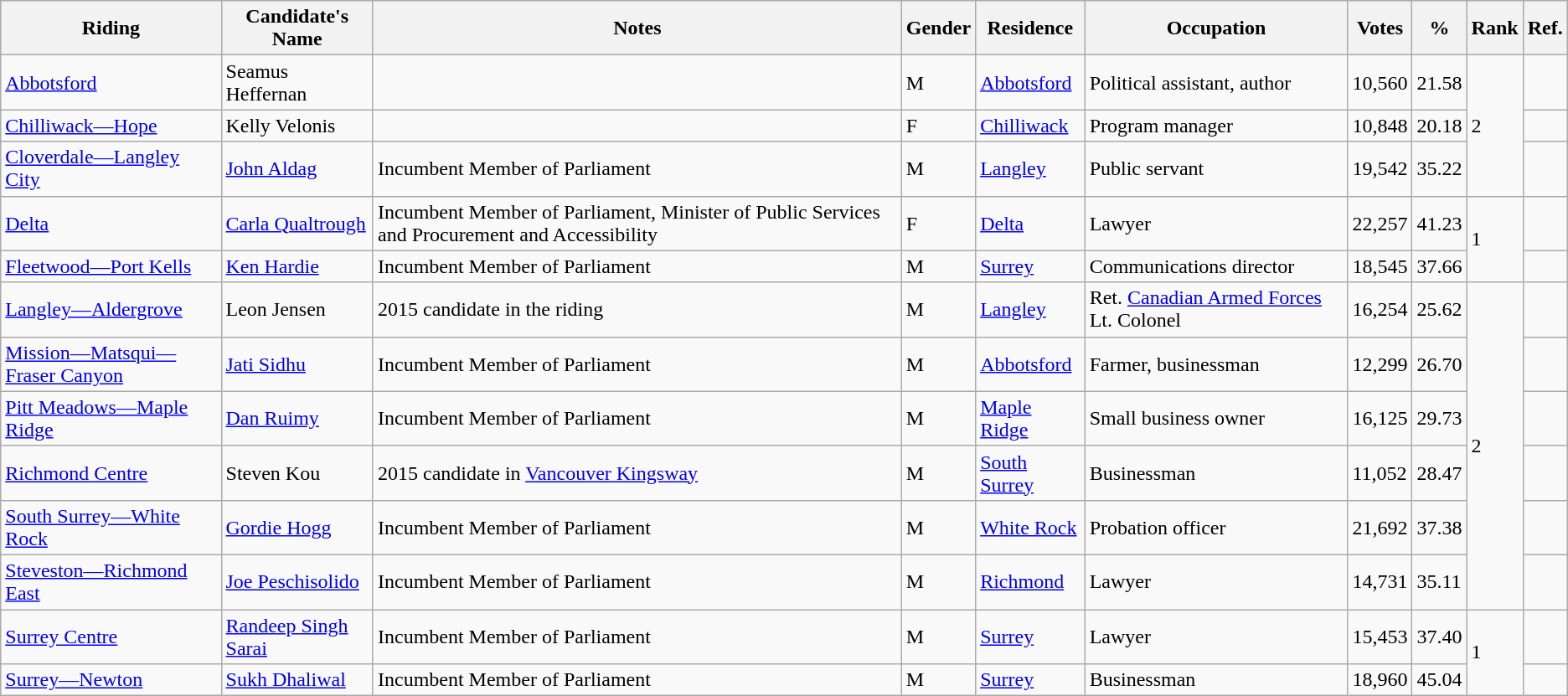<table class="wikitable sortable">
<tr>
<th>Riding</th>
<th>Candidate's Name</th>
<th>Notes</th>
<th>Gender</th>
<th>Residence</th>
<th>Occupation</th>
<th>Votes</th>
<th>%</th>
<th>Rank</th>
<th>Ref.</th>
</tr>
<tr>
<td><a href='#'>Abbotsford</a></td>
<td>Seamus Heffernan</td>
<td></td>
<td>M</td>
<td><a href='#'>Abbotsford</a></td>
<td>Political assistant, author</td>
<td>10,560</td>
<td>21.58</td>
<td rowspan="3">2</td>
<td></td>
</tr>
<tr>
<td><a href='#'>Chilliwack—Hope</a></td>
<td>Kelly Velonis</td>
<td></td>
<td>F</td>
<td><a href='#'>Chilliwack</a></td>
<td>Program manager</td>
<td>10,848</td>
<td>20.18</td>
<td></td>
</tr>
<tr>
<td><a href='#'>Cloverdale—Langley City</a></td>
<td><a href='#'>John Aldag</a></td>
<td>Incumbent Member of Parliament</td>
<td>M</td>
<td><a href='#'>Langley</a></td>
<td>Public servant</td>
<td>19,542</td>
<td>35.22</td>
<td></td>
</tr>
<tr>
<td><a href='#'>Delta</a></td>
<td><a href='#'>Carla Qualtrough</a></td>
<td>Incumbent Member of Parliament, Minister of Public Services and Procurement and Accessibility</td>
<td>F</td>
<td><a href='#'>Delta</a></td>
<td>Lawyer</td>
<td>22,257</td>
<td>41.23</td>
<td rowspan="2">1</td>
<td></td>
</tr>
<tr>
<td><a href='#'>Fleetwood—Port Kells</a></td>
<td><a href='#'>Ken Hardie</a></td>
<td>Incumbent Member of Parliament</td>
<td>M</td>
<td><a href='#'>Surrey</a></td>
<td>Communications director</td>
<td>18,545</td>
<td>37.66</td>
<td></td>
</tr>
<tr>
<td><a href='#'>Langley—Aldergrove</a></td>
<td>Leon Jensen</td>
<td>2015 candidate in the riding</td>
<td>M</td>
<td><a href='#'>Langley</a></td>
<td>Ret. <a href='#'>Canadian Armed Forces</a> Lt. Colonel</td>
<td>16,254</td>
<td>25.62</td>
<td rowspan="6">2</td>
<td></td>
</tr>
<tr>
<td><a href='#'>Mission—Matsqui—Fraser Canyon</a></td>
<td><a href='#'>Jati Sidhu</a></td>
<td>Incumbent Member of Parliament</td>
<td>M</td>
<td><a href='#'>Abbotsford</a></td>
<td>Farmer, businessman</td>
<td>12,299</td>
<td>26.70</td>
<td></td>
</tr>
<tr>
<td><a href='#'>Pitt Meadows—Maple Ridge</a></td>
<td><a href='#'>Dan Ruimy</a></td>
<td>Incumbent Member of Parliament</td>
<td>M</td>
<td><a href='#'>Maple Ridge</a></td>
<td>Small business owner</td>
<td>16,125</td>
<td>29.73</td>
<td></td>
</tr>
<tr>
<td><a href='#'>Richmond Centre</a></td>
<td>Steven Kou</td>
<td>2015 candidate in <a href='#'>Vancouver Kingsway</a></td>
<td>M</td>
<td><a href='#'>South Surrey</a></td>
<td>Businessman</td>
<td>11,052</td>
<td>28.47</td>
<td></td>
</tr>
<tr>
<td><a href='#'>South Surrey—White Rock</a></td>
<td><a href='#'>Gordie Hogg</a></td>
<td>Incumbent Member of Parliament</td>
<td>M</td>
<td><a href='#'>White Rock</a></td>
<td>Probation officer</td>
<td>21,692</td>
<td>37.38</td>
<td></td>
</tr>
<tr>
<td><a href='#'>Steveston—Richmond East</a></td>
<td><a href='#'>Joe Peschisolido</a></td>
<td>Incumbent Member of Parliament</td>
<td>M</td>
<td><a href='#'>Richmond</a></td>
<td>Lawyer</td>
<td>14,731</td>
<td>35.11</td>
<td></td>
</tr>
<tr>
<td><a href='#'>Surrey Centre</a></td>
<td><a href='#'>Randeep Singh Sarai</a></td>
<td>Incumbent Member of Parliament</td>
<td>M</td>
<td><a href='#'>Surrey</a></td>
<td>Lawyer</td>
<td>15,453</td>
<td>37.40</td>
<td rowspan="2">1</td>
<td></td>
</tr>
<tr>
<td><a href='#'>Surrey—Newton</a></td>
<td><a href='#'>Sukh Dhaliwal</a></td>
<td>Incumbent Member of Parliament</td>
<td>M</td>
<td><a href='#'>Surrey</a></td>
<td>Businessman</td>
<td>18,960</td>
<td>45.04</td>
<td></td>
</tr>
</table>
